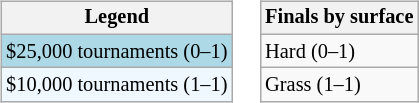<table>
<tr valign=top>
<td><br><table class=wikitable style="font-size:85%">
<tr>
<th>Legend</th>
</tr>
<tr style="background:lightblue;">
<td>$25,000 tournaments (0–1)</td>
</tr>
<tr style="background:#f0f8ff;">
<td>$10,000 tournaments (1–1)</td>
</tr>
</table>
</td>
<td><br><table class=wikitable style="font-size:85%">
<tr>
<th>Finals by surface</th>
</tr>
<tr>
<td>Hard (0–1)</td>
</tr>
<tr>
<td>Grass (1–1)</td>
</tr>
</table>
</td>
</tr>
</table>
